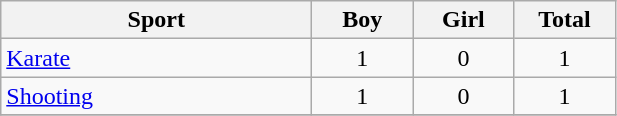<table class="wikitable" style="text-align:center;">
<tr>
<th width=200>Sport</th>
<th width=60>Boy</th>
<th width=60>Girl</th>
<th width=60>Total</th>
</tr>
<tr>
<td align=left><a href='#'>Karate</a></td>
<td>1</td>
<td>0</td>
<td>1</td>
</tr>
<tr>
<td align=left><a href='#'>Shooting</a></td>
<td>1</td>
<td>0</td>
<td>1</td>
</tr>
<tr>
</tr>
</table>
